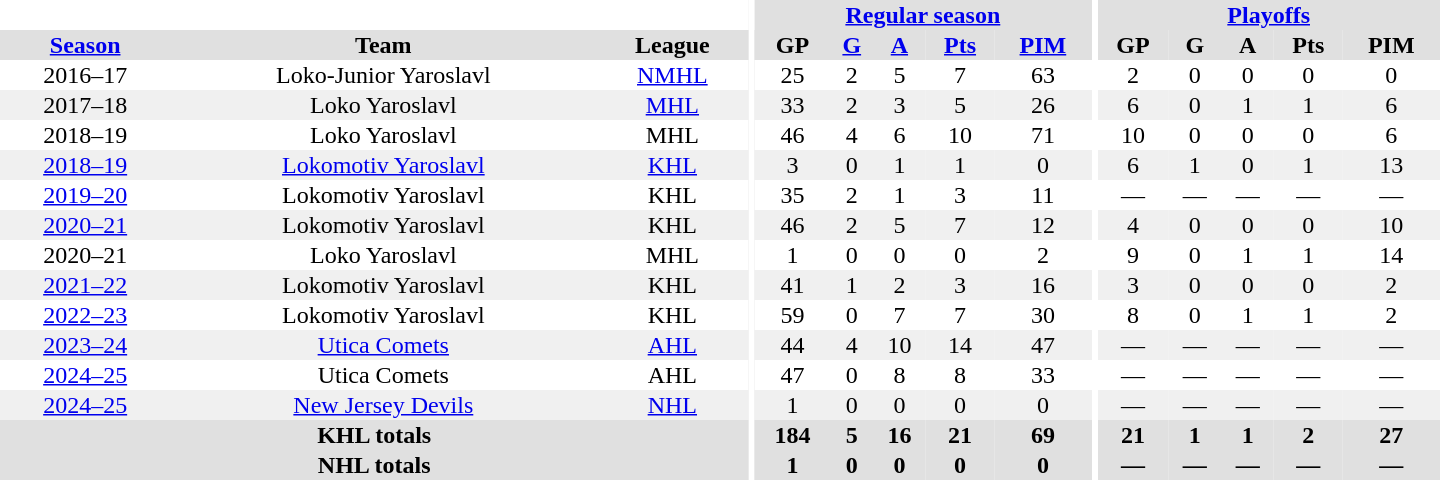<table border="0" cellpadding="1" cellspacing="0" style="text-align:center; width:60em;">
<tr bgcolor="#e0e0e0">
<th colspan="3" bgcolor="#ffffff"></th>
<th rowspan="99" bgcolor="#ffffff"></th>
<th colspan="5"><a href='#'>Regular season</a></th>
<th rowspan="99" bgcolor="#ffffff"></th>
<th colspan="5"><a href='#'>Playoffs</a></th>
</tr>
<tr bgcolor="#e0e0e0">
<th><a href='#'>Season</a></th>
<th>Team</th>
<th>League</th>
<th>GP</th>
<th><a href='#'>G</a></th>
<th><a href='#'>A</a></th>
<th><a href='#'>Pts</a></th>
<th><a href='#'>PIM</a></th>
<th>GP</th>
<th>G</th>
<th>A</th>
<th>Pts</th>
<th>PIM</th>
</tr>
<tr>
<td>2016–17</td>
<td>Loko-Junior Yaroslavl</td>
<td><a href='#'>NMHL</a></td>
<td>25</td>
<td>2</td>
<td>5</td>
<td>7</td>
<td>63</td>
<td>2</td>
<td>0</td>
<td>0</td>
<td>0</td>
<td>0</td>
</tr>
<tr bgcolor="#f0f0f0">
<td>2017–18</td>
<td>Loko Yaroslavl</td>
<td><a href='#'>MHL</a></td>
<td>33</td>
<td>2</td>
<td>3</td>
<td>5</td>
<td>26</td>
<td>6</td>
<td>0</td>
<td>1</td>
<td>1</td>
<td>6</td>
</tr>
<tr>
<td>2018–19</td>
<td>Loko Yaroslavl</td>
<td>MHL</td>
<td>46</td>
<td>4</td>
<td>6</td>
<td>10</td>
<td>71</td>
<td>10</td>
<td>0</td>
<td>0</td>
<td>0</td>
<td>6</td>
</tr>
<tr bgcolor="#f0f0f0">
<td><a href='#'>2018–19</a></td>
<td><a href='#'>Lokomotiv Yaroslavl</a></td>
<td><a href='#'>KHL</a></td>
<td>3</td>
<td>0</td>
<td>1</td>
<td>1</td>
<td>0</td>
<td>6</td>
<td>1</td>
<td>0</td>
<td>1</td>
<td>13</td>
</tr>
<tr>
<td><a href='#'>2019–20</a></td>
<td>Lokomotiv Yaroslavl</td>
<td>KHL</td>
<td>35</td>
<td>2</td>
<td>1</td>
<td>3</td>
<td>11</td>
<td>—</td>
<td>—</td>
<td>—</td>
<td>—</td>
<td>—</td>
</tr>
<tr bgcolor="#f0f0f0">
<td><a href='#'>2020–21</a></td>
<td>Lokomotiv Yaroslavl</td>
<td>KHL</td>
<td>46</td>
<td>2</td>
<td>5</td>
<td>7</td>
<td>12</td>
<td>4</td>
<td>0</td>
<td>0</td>
<td>0</td>
<td>10</td>
</tr>
<tr>
<td>2020–21</td>
<td>Loko Yaroslavl</td>
<td>MHL</td>
<td>1</td>
<td>0</td>
<td>0</td>
<td>0</td>
<td>2</td>
<td>9</td>
<td>0</td>
<td>1</td>
<td>1</td>
<td>14</td>
</tr>
<tr bgcolor="#f0f0f0">
<td><a href='#'>2021–22</a></td>
<td>Lokomotiv Yaroslavl</td>
<td>KHL</td>
<td>41</td>
<td>1</td>
<td>2</td>
<td>3</td>
<td>16</td>
<td>3</td>
<td>0</td>
<td>0</td>
<td>0</td>
<td>2</td>
</tr>
<tr>
<td><a href='#'>2022–23</a></td>
<td>Lokomotiv Yaroslavl</td>
<td>KHL</td>
<td>59</td>
<td>0</td>
<td>7</td>
<td>7</td>
<td>30</td>
<td>8</td>
<td>0</td>
<td>1</td>
<td>1</td>
<td>2</td>
</tr>
<tr bgcolor="f0f0f0">
<td><a href='#'>2023–24</a></td>
<td><a href='#'>Utica Comets</a></td>
<td><a href='#'>AHL</a></td>
<td>44</td>
<td>4</td>
<td>10</td>
<td>14</td>
<td>47</td>
<td>—</td>
<td>—</td>
<td>—</td>
<td>—</td>
<td>—</td>
</tr>
<tr>
<td><a href='#'>2024–25</a></td>
<td>Utica Comets</td>
<td>AHL</td>
<td>47</td>
<td>0</td>
<td>8</td>
<td>8</td>
<td>33</td>
<td>—</td>
<td>—</td>
<td>—</td>
<td>—</td>
<td>—</td>
</tr>
<tr bgcolor="f0f0f0">
<td><a href='#'>2024–25</a></td>
<td><a href='#'>New Jersey Devils</a></td>
<td><a href='#'>NHL</a></td>
<td>1</td>
<td>0</td>
<td>0</td>
<td>0</td>
<td>0</td>
<td>—</td>
<td>—</td>
<td>—</td>
<td>—</td>
<td>—</td>
</tr>
<tr bgcolor="#e0e0e0">
<th colspan="3">KHL totals</th>
<th>184</th>
<th>5</th>
<th>16</th>
<th>21</th>
<th>69</th>
<th>21</th>
<th>1</th>
<th>1</th>
<th>2</th>
<th>27</th>
</tr>
<tr bgcolor="#e0e0e0">
<th colspan="3">NHL totals</th>
<th>1</th>
<th>0</th>
<th>0</th>
<th>0</th>
<th>0</th>
<th>—</th>
<th>—</th>
<th>—</th>
<th>—</th>
<th>—</th>
</tr>
</table>
